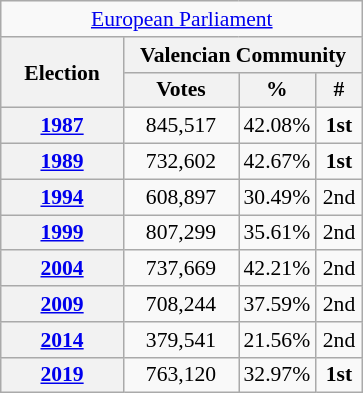<table class="wikitable" style="font-size:90%; text-align:center;">
<tr>
<td colspan="4" align="center"><a href='#'>European Parliament</a></td>
</tr>
<tr>
<th rowspan="2" width="75">Election</th>
<th colspan="3">Valencian Community</th>
</tr>
<tr>
<th width="70">Votes</th>
<th width="35">%</th>
<th width="25">#</th>
</tr>
<tr>
<th><a href='#'>1987</a></th>
<td>845,517</td>
<td>42.08%</td>
<td><strong>1st</strong></td>
</tr>
<tr>
<th><a href='#'>1989</a></th>
<td>732,602</td>
<td>42.67%</td>
<td><strong>1st</strong></td>
</tr>
<tr>
<th><a href='#'>1994</a></th>
<td>608,897</td>
<td>30.49%</td>
<td>2nd</td>
</tr>
<tr>
<th><a href='#'>1999</a></th>
<td>807,299</td>
<td>35.61%</td>
<td>2nd</td>
</tr>
<tr>
<th><a href='#'>2004</a></th>
<td>737,669</td>
<td>42.21%</td>
<td>2nd</td>
</tr>
<tr>
<th><a href='#'>2009</a></th>
<td>708,244</td>
<td>37.59%</td>
<td>2nd</td>
</tr>
<tr>
<th><a href='#'>2014</a></th>
<td>379,541</td>
<td>21.56%</td>
<td>2nd</td>
</tr>
<tr>
<th><a href='#'>2019</a></th>
<td>763,120</td>
<td>32.97%</td>
<td><strong>1st</strong></td>
</tr>
</table>
